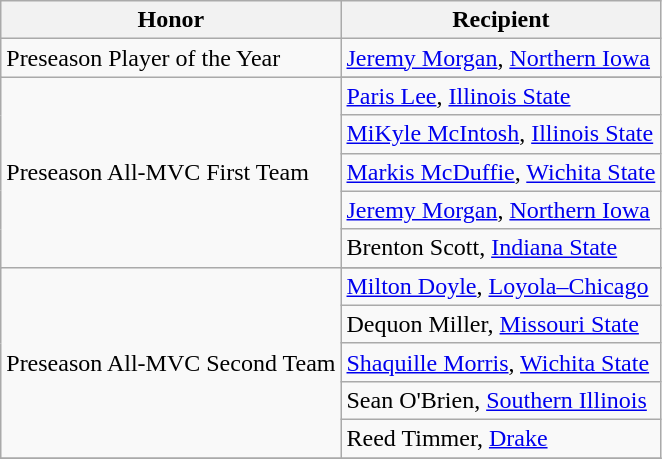<table class="wikitable" border="1">
<tr>
<th>Honor</th>
<th>Recipient</th>
</tr>
<tr>
<td>Preseason Player of the Year</td>
<td><a href='#'>Jeremy Morgan</a>, <a href='#'>Northern Iowa</a></td>
</tr>
<tr>
<td rowspan="6" valign="middle">Preseason All-MVC First Team</td>
</tr>
<tr>
<td><a href='#'>Paris Lee</a>, <a href='#'>Illinois State</a></td>
</tr>
<tr>
<td><a href='#'>MiKyle McIntosh</a>, <a href='#'>Illinois State</a></td>
</tr>
<tr>
<td><a href='#'>Markis McDuffie</a>, <a href='#'>Wichita State</a></td>
</tr>
<tr>
<td><a href='#'>Jeremy Morgan</a>, <a href='#'>Northern Iowa</a></td>
</tr>
<tr>
<td>Brenton Scott, <a href='#'>Indiana State</a></td>
</tr>
<tr>
<td rowspan="6" valign="middle">Preseason All-MVC Second Team</td>
</tr>
<tr>
<td><a href='#'>Milton Doyle</a>, <a href='#'>Loyola–Chicago</a></td>
</tr>
<tr>
<td>Dequon Miller, <a href='#'>Missouri State</a></td>
</tr>
<tr>
<td><a href='#'>Shaquille Morris</a>, <a href='#'>Wichita State</a></td>
</tr>
<tr>
<td>Sean O'Brien, <a href='#'>Southern Illinois</a></td>
</tr>
<tr>
<td>Reed Timmer, <a href='#'>Drake</a></td>
</tr>
<tr>
</tr>
</table>
